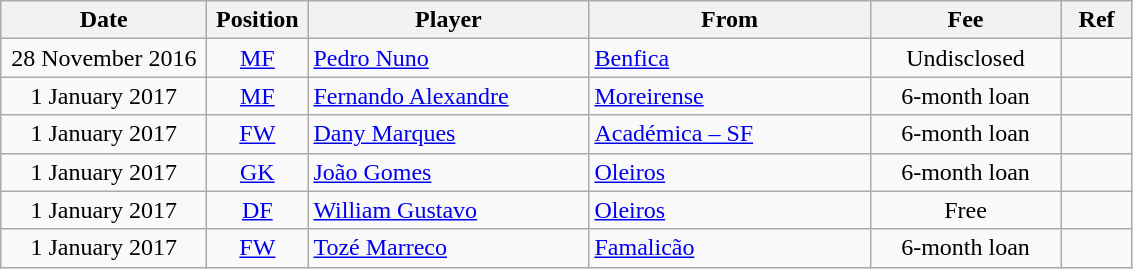<table class="wikitable" style="text-align: center;">
<tr>
<th width=130>Date</th>
<th width=60>Position</th>
<th width=180>Player</th>
<th width=180>From</th>
<th width=120>Fee</th>
<th width=40>Ref</th>
</tr>
<tr>
<td>28 November 2016</td>
<td><a href='#'>MF</a></td>
<td style="text-align:left;"> <a href='#'>Pedro Nuno</a></td>
<td style="text-align:left;"> <a href='#'>Benfica</a></td>
<td>Undisclosed</td>
<td></td>
</tr>
<tr>
<td>1 January 2017</td>
<td><a href='#'>MF</a></td>
<td style="text-align:left;"> <a href='#'>Fernando Alexandre</a></td>
<td style="text-align:left;"> <a href='#'>Moreirense</a></td>
<td>6-month loan</td>
<td></td>
</tr>
<tr>
<td>1 January 2017</td>
<td><a href='#'>FW</a></td>
<td style="text-align:left;"> <a href='#'>Dany Marques</a></td>
<td style="text-align:left;"> <a href='#'>Académica – SF</a></td>
<td>6-month loan</td>
<td></td>
</tr>
<tr>
<td>1 January 2017</td>
<td><a href='#'>GK</a></td>
<td style="text-align:left;"> <a href='#'>João Gomes</a></td>
<td style="text-align:left;"> <a href='#'>Oleiros</a></td>
<td>6-month loan</td>
<td></td>
</tr>
<tr>
<td>1 January 2017</td>
<td><a href='#'>DF</a></td>
<td style="text-align:left;"> <a href='#'>William Gustavo</a></td>
<td style="text-align:left;"> <a href='#'>Oleiros</a></td>
<td>Free</td>
<td></td>
</tr>
<tr>
<td>1 January 2017</td>
<td><a href='#'>FW</a></td>
<td style="text-align:left;"> <a href='#'>Tozé Marreco</a></td>
<td style="text-align:left;"> <a href='#'>Famalicão</a></td>
<td>6-month loan</td>
<td></td>
</tr>
</table>
